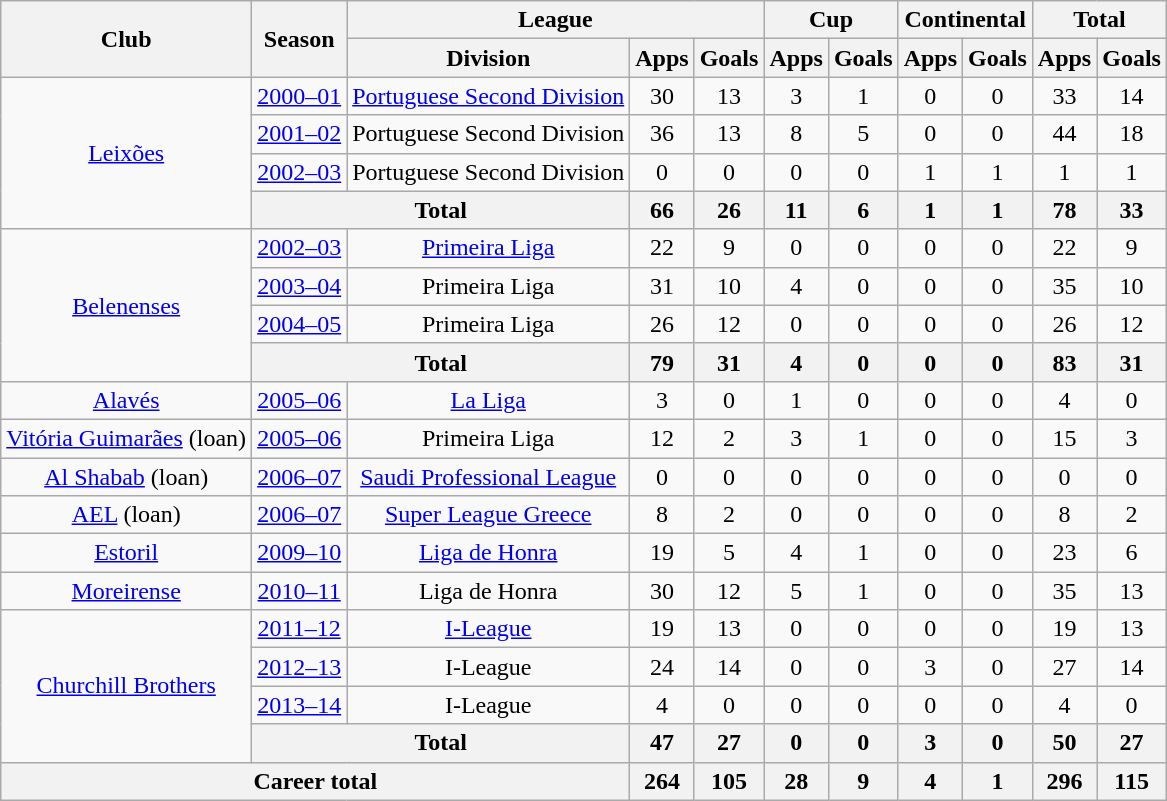<table class="wikitable" style="text-align:center">
<tr>
<th rowspan="2">Club</th>
<th rowspan="2">Season</th>
<th colspan="3">League</th>
<th colspan="2">Cup</th>
<th colspan="2">Continental</th>
<th colspan="2">Total</th>
</tr>
<tr>
<th>Division</th>
<th>Apps</th>
<th>Goals</th>
<th>Apps</th>
<th>Goals</th>
<th>Apps</th>
<th>Goals</th>
<th>Apps</th>
<th>Goals</th>
</tr>
<tr>
<td rowspan="4"><a href='#'>Leixões</a></td>
<td><a href='#'>2000–01</a></td>
<td><a href='#'>Portuguese Second Division</a></td>
<td>30</td>
<td>13</td>
<td>3</td>
<td>1</td>
<td>0</td>
<td>0</td>
<td>33</td>
<td>14</td>
</tr>
<tr>
<td><a href='#'>2001–02</a></td>
<td>Portuguese Second Division</td>
<td>36</td>
<td>13</td>
<td>8</td>
<td>5</td>
<td>0</td>
<td>0</td>
<td>44</td>
<td>18</td>
</tr>
<tr>
<td><a href='#'>2002–03</a></td>
<td>Portuguese Second Division</td>
<td>0</td>
<td>0</td>
<td>0</td>
<td>0</td>
<td>1</td>
<td>1</td>
<td>1</td>
<td>1</td>
</tr>
<tr>
<th colspan="2">Total</th>
<th>66</th>
<th>26</th>
<th>11</th>
<th>6</th>
<th>1</th>
<th>1</th>
<th>78</th>
<th>33</th>
</tr>
<tr>
<td rowspan="4"><a href='#'>Belenenses</a></td>
<td><a href='#'>2002–03</a></td>
<td><a href='#'>Primeira Liga</a></td>
<td>22</td>
<td>9</td>
<td>0</td>
<td>0</td>
<td>0</td>
<td>0</td>
<td>22</td>
<td>9</td>
</tr>
<tr>
<td><a href='#'>2003–04</a></td>
<td>Primeira Liga</td>
<td>31</td>
<td>10</td>
<td>4</td>
<td>0</td>
<td>0</td>
<td>0</td>
<td>35</td>
<td>10</td>
</tr>
<tr>
<td><a href='#'>2004–05</a></td>
<td>Primeira Liga</td>
<td>26</td>
<td>12</td>
<td>0</td>
<td>0</td>
<td>0</td>
<td>0</td>
<td>26</td>
<td>12</td>
</tr>
<tr>
<th colspan="2">Total</th>
<th>79</th>
<th>31</th>
<th>4</th>
<th>0</th>
<th>0</th>
<th>0</th>
<th>83</th>
<th>31</th>
</tr>
<tr>
<td><a href='#'>Alavés</a></td>
<td><a href='#'>2005–06</a></td>
<td><a href='#'>La Liga</a></td>
<td>3</td>
<td>0</td>
<td>1</td>
<td>0</td>
<td>0</td>
<td>0</td>
<td>4</td>
<td>0</td>
</tr>
<tr>
<td><a href='#'>Vitória Guimarães</a> (loan)</td>
<td><a href='#'>2005–06</a></td>
<td>Primeira Liga</td>
<td>12</td>
<td>2</td>
<td>3</td>
<td>1</td>
<td>0</td>
<td>0</td>
<td>15</td>
<td>3</td>
</tr>
<tr>
<td><a href='#'>Al Shabab</a> (loan)</td>
<td><a href='#'>2006–07</a></td>
<td><a href='#'>Saudi Professional League</a></td>
<td>0</td>
<td>0</td>
<td>0</td>
<td>0</td>
<td>0</td>
<td>0</td>
<td>0</td>
<td>0</td>
</tr>
<tr>
<td><a href='#'>AEL</a> (loan)</td>
<td><a href='#'>2006–07</a></td>
<td><a href='#'>Super League Greece</a></td>
<td>8</td>
<td>2</td>
<td>0</td>
<td>0</td>
<td>0</td>
<td>0</td>
<td>8</td>
<td>2</td>
</tr>
<tr>
<td><a href='#'>Estoril</a></td>
<td><a href='#'>2009–10</a></td>
<td><a href='#'>Liga de Honra</a></td>
<td>19</td>
<td>5</td>
<td>4</td>
<td>1</td>
<td>0</td>
<td>0</td>
<td>23</td>
<td>6</td>
</tr>
<tr>
<td><a href='#'>Moreirense</a></td>
<td><a href='#'>2010–11</a></td>
<td>Liga de Honra</td>
<td>30</td>
<td>12</td>
<td>5</td>
<td>1</td>
<td>0</td>
<td>0</td>
<td>35</td>
<td>13</td>
</tr>
<tr>
<td rowspan="4"><a href='#'>Churchill Brothers</a></td>
<td><a href='#'>2011–12</a></td>
<td><a href='#'>I-League</a></td>
<td>19</td>
<td>13</td>
<td>0</td>
<td>0</td>
<td>0</td>
<td>0</td>
<td>19</td>
<td>13</td>
</tr>
<tr>
<td><a href='#'>2012–13</a></td>
<td>I-League</td>
<td>24</td>
<td>14</td>
<td>0</td>
<td>0</td>
<td>3</td>
<td>0</td>
<td>27</td>
<td>14</td>
</tr>
<tr>
<td><a href='#'>2013–14</a></td>
<td>I-League</td>
<td>4</td>
<td>0</td>
<td>0</td>
<td>0</td>
<td>0</td>
<td>0</td>
<td>4</td>
<td>0</td>
</tr>
<tr>
<th colspan="2">Total</th>
<th>47</th>
<th>27</th>
<th>0</th>
<th>0</th>
<th>3</th>
<th>0</th>
<th>50</th>
<th>27</th>
</tr>
<tr>
<th colspan="3">Career total</th>
<th>264</th>
<th>105</th>
<th>28</th>
<th>9</th>
<th>4</th>
<th>1</th>
<th>296</th>
<th>115</th>
</tr>
</table>
